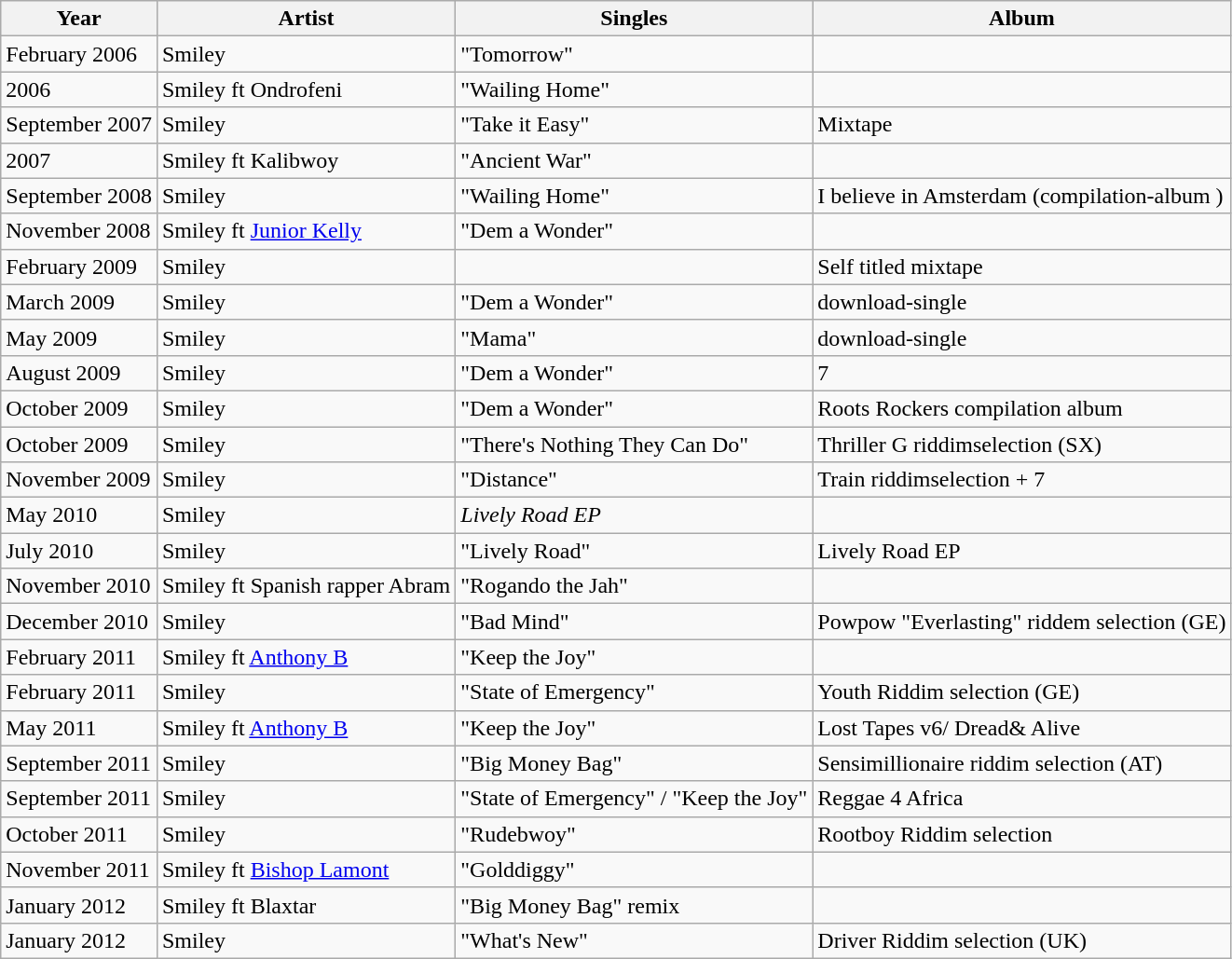<table class="wikitable">
<tr>
<th>Year</th>
<th>Artist</th>
<th>Singles</th>
<th>Album</th>
</tr>
<tr>
<td>February 2006</td>
<td>Smiley</td>
<td>"Tomorrow"</td>
<td></td>
</tr>
<tr>
<td>2006</td>
<td>Smiley ft Ondrofeni</td>
<td>"Wailing Home"</td>
<td></td>
</tr>
<tr>
<td>September 2007</td>
<td>Smiley</td>
<td>"Take it Easy"</td>
<td>Mixtape</td>
</tr>
<tr>
<td>2007</td>
<td>Smiley ft Kalibwoy</td>
<td>"Ancient War"</td>
<td></td>
</tr>
<tr>
<td>September 2008</td>
<td>Smiley</td>
<td>"Wailing Home"</td>
<td>I believe in Amsterdam (compilation-album )</td>
</tr>
<tr>
<td>November 2008</td>
<td>Smiley ft <a href='#'>Junior Kelly</a></td>
<td>"Dem a Wonder"</td>
<td></td>
</tr>
<tr>
<td>February 2009</td>
<td>Smiley</td>
<td></td>
<td>Self titled mixtape</td>
</tr>
<tr>
<td>March 2009</td>
<td>Smiley</td>
<td>"Dem a Wonder"</td>
<td>download-single</td>
</tr>
<tr>
<td>May 2009</td>
<td>Smiley</td>
<td>"Mama"</td>
<td>download-single</td>
</tr>
<tr>
<td>August 2009</td>
<td>Smiley</td>
<td>"Dem a Wonder"</td>
<td>7</td>
</tr>
<tr>
<td>October 2009</td>
<td>Smiley</td>
<td>"Dem a Wonder"</td>
<td>Roots Rockers compilation album</td>
</tr>
<tr>
<td>October 2009</td>
<td>Smiley</td>
<td>"There's Nothing They Can Do"</td>
<td>Thriller G riddimselection (SX)</td>
</tr>
<tr>
<td>November 2009</td>
<td>Smiley</td>
<td>"Distance"</td>
<td>Train riddimselection + 7</td>
</tr>
<tr>
<td>May 2010</td>
<td>Smiley</td>
<td><em>Lively Road EP</em></td>
</tr>
<tr>
<td>July 2010</td>
<td>Smiley</td>
<td>"Lively Road"</td>
<td>Lively Road EP</td>
</tr>
<tr>
<td>November 2010</td>
<td>Smiley ft Spanish rapper Abram</td>
<td>"Rogando the Jah"</td>
<td></td>
</tr>
<tr>
<td>December 2010</td>
<td>Smiley</td>
<td>"Bad Mind"</td>
<td>Powpow "Everlasting" riddem selection (GE)</td>
</tr>
<tr>
<td>February 2011</td>
<td>Smiley ft <a href='#'>Anthony B</a></td>
<td>"Keep the Joy"</td>
<td></td>
</tr>
<tr>
<td>February 2011</td>
<td>Smiley</td>
<td>"State of Emergency"</td>
<td>Youth Riddim selection (GE)</td>
</tr>
<tr>
<td>May 2011</td>
<td>Smiley ft <a href='#'>Anthony B</a></td>
<td>"Keep the Joy"</td>
<td>Lost Tapes v6/ Dread& Alive</td>
</tr>
<tr>
<td>September 2011</td>
<td>Smiley</td>
<td>"Big Money Bag"</td>
<td>Sensimillionaire riddim selection (AT)</td>
</tr>
<tr>
<td>September 2011</td>
<td>Smiley</td>
<td>"State of Emergency" / "Keep the Joy"</td>
<td>Reggae 4 Africa</td>
</tr>
<tr>
<td>October 2011</td>
<td>Smiley</td>
<td>"Rudebwoy"</td>
<td>Rootboy Riddim selection</td>
</tr>
<tr>
<td>November 2011</td>
<td>Smiley ft <a href='#'>Bishop Lamont</a></td>
<td>"Golddiggy"</td>
<td></td>
</tr>
<tr>
<td>January 2012</td>
<td>Smiley ft Blaxtar</td>
<td>"Big Money Bag" remix</td>
<td></td>
</tr>
<tr>
<td>January 2012</td>
<td>Smiley</td>
<td>"What's New"</td>
<td>Driver Riddim selection (UK)</td>
</tr>
</table>
